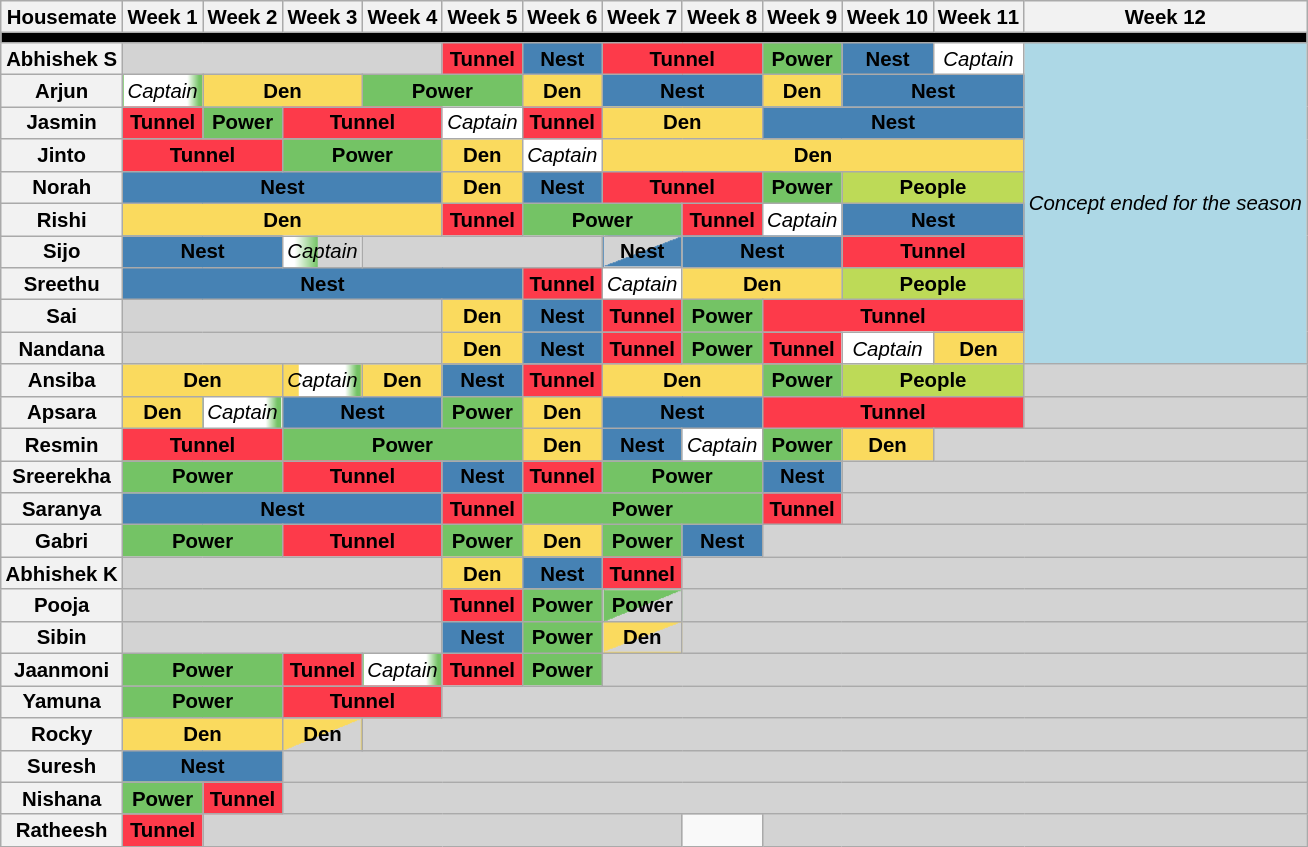<table class="wikitable sortable" style=" text-align:center; font-size:85%; font-family: sans-serif; line-height:15px; width:auto;">
<tr>
<th>Housemate</th>
<th>Week 1</th>
<th>Week 2</th>
<th>Week 3</th>
<th>Week 4</th>
<th>Week 5</th>
<th>Week 6</th>
<th>Week 7</th>
<th>Week 8</th>
<th>Week 9</th>
<th>Week 10</th>
<th>Week 11</th>
<th>Week 12</th>
</tr>
<tr>
<th colspan="18" style="background:#000;"></th>
</tr>
<tr>
<th>Abhishek S</th>
<td colspan="4" bgcolor="lightgrey"></td>
<td style="background-color:#FD3A4A;"><strong>Tunnel</strong></td>
<td style="background-color:#4682B4;"><strong>Nest</strong></td>
<td colspan="2" style="background-color:#FD3A4A;"><strong>Tunnel</strong></td>
<td style="background-color:#74C365;"><strong>Power</strong></td>
<td style="background-color:#4682B4;"><strong>Nest</strong></td>
<td bgcolor="white"><em>Captain</em></td>
<td rowspan="10" bgcolor="lightblue"><em>Concept ended for the season</em></td>
</tr>
<tr>
<th>Arjun</th>
<td style="background-image: linear-gradient(to right, white 80%, #74C365 95%);"><em>Captain</em></td>
<td colspan="2" style="background-color:#FADA5E;"><strong>Den</strong></td>
<td colspan="2" style="background-color:#74C365;"><strong>Power</strong></td>
<td style="background-color:#FADA5E;"><strong>Den</strong></td>
<td colspan="2" style="background-color:#4682B4;"><strong>Nest</strong></td>
<td style="background-color:#FADA5E;"><strong>Den</strong></td>
<td colspan="2" style="background-color:#4682B4;"><strong>Nest</strong></td>
</tr>
<tr>
<th>Jasmin</th>
<td style="background-color:#FD3A4A;"><strong>Tunnel</strong></td>
<td style="background-color:#74C365;"><strong>Power</strong></td>
<td colspan="2" style="background-color:#FD3A4A;"><strong>Tunnel</strong></td>
<td bgcolor="white"><em>Captain</em></td>
<td style="background-color:#FD3A4A;"><strong>Tunnel</strong></td>
<td colspan="2" style="background-color:#FADA5E;"><strong>Den</strong></td>
<td colspan="3" style="background-color:#4682B4;"><strong>Nest</strong></td>
</tr>
<tr>
<th>Jinto</th>
<td colspan="2" style="background-color:#FD3A4A;"><strong>Tunnel</strong></td>
<td colspan="2" style="background-color:#74C365;"><strong>Power</strong></td>
<td style="background-color:#FADA5E;"><strong>Den</strong></td>
<td bgcolor="white"><em>Captain</em></td>
<td colspan="5" style="background-color:#FADA5E;"><strong>Den</strong></td>
</tr>
<tr>
<th>Norah</th>
<td colspan="4" style="background-color:#4682B4;"><strong>Nest</strong></td>
<td style="background-color:#FADA5E;"><strong>Den</strong></td>
<td style="background-color:#4682B4;"><strong>Nest</strong></td>
<td colspan="2" style="background-color:#FD3A4A;"><strong>Tunnel</strong></td>
<td style="background-color:#74C365;"><strong>Power</strong></td>
<td colspan="2" style="background-color:#BDDA57;"><strong>People</strong></td>
</tr>
<tr>
<th>Rishi</th>
<td colspan="4" style="background-color:#FADA5E;"><strong>Den</strong></td>
<td style="background-color:#FD3A4A;"><strong>Tunnel</strong></td>
<td colspan="2" style="background-color:#74C365;"><strong>Power</strong></td>
<td style="background-color:#FD3A4A;"><strong>Tunnel</strong></td>
<td bgcolor="white"><em>Captain</em></td>
<td colspan="2" style="background-color:#4682B4;"><strong>Nest</strong></td>
</tr>
<tr>
<th>Sijo</th>
<td colspan="2" style="background-color:#4682B4;"><strong>Nest</strong></td>
<td style="background-image: linear-gradient(to right, white 15%, white 15%, #74C365 45%, lightgrey 45%);"><em>Captain</em></td>
<td colspan="3" bgcolor="lightgrey"></td>
<td style="background-image: linear-gradient(to right bottom, lightgrey 50%, #4682B4 50%);"><strong>Nest</strong></td>
<td colspan="2" style="background-color:#4682B4;"><strong>Nest</strong></td>
<td colspan="2" style="background-color:#FD3A4A;"><strong>Tunnel</strong></td>
</tr>
<tr>
<th>Sreethu</th>
<td colspan="5" style="background-color:#4682B4;"><strong>Nest</strong></td>
<td style="background-color:#FD3A4A;"><strong>Tunnel</strong></td>
<td bgcolor="white"><em>Captain</em></td>
<td colspan="2" style="background-color:#FADA5E;"><strong>Den</strong></td>
<td colspan="2" style="background-color:#BDDA57;"><strong>People</strong></td>
</tr>
<tr>
<th>Sai</th>
<td colspan="4" bgcolor="lightgrey"></td>
<td style="background-color:#FADA5E;"><strong>Den</strong></td>
<td style="background-color:#4682B4;"><strong>Nest</strong></td>
<td style="background-color:#FD3A4A;"><strong>Tunnel</strong></td>
<td style="background-color:#74C365;"><strong>Power</strong></td>
<td colspan="3" style="background-color:#FD3A4A;"><strong>Tunnel</strong></td>
</tr>
<tr>
<th>Nandana</th>
<td colspan="4" bgcolor="lightgrey"></td>
<td style="background-color:#FADA5E;"><strong>Den</strong></td>
<td style="background-color:#4682B4;"><strong>Nest</strong></td>
<td style="background-color:#FD3A4A;"><strong>Tunnel</strong></td>
<td style="background-color:#74C365;"><strong>Power</strong></td>
<td style="background-color:#FD3A4A;"><strong>Tunnel</strong></td>
<td bgcolor="white"><em>Captain</em></td>
<td style="background-color:#FADA5E;"><strong>Den</strong></td>
</tr>
<tr>
<th>Ansiba</th>
<td colspan="2" style="background-color:#FADA5E;"><strong>Den</strong></td>
<td style="background-image: linear-gradient(to right, #FADA5E 20%, white 20%, white 80%, #74C365 95%);"><em>Captain</em></td>
<td style="background-color:#FADA5E;"><strong>Den</strong></td>
<td style="background-color:#4682B4;"><strong>Nest</strong></td>
<td style="background-color:#FD3A4A;"><strong>Tunnel</strong></td>
<td colspan="2" style="background-color:#FADA5E;"><strong>Den</strong></td>
<td style="background-color:#74C365;"><strong>Power</strong></td>
<td colspan="2" style="background-color:#BDDA57;"><strong>People</strong></td>
<td bgcolor="lightgrey"></td>
</tr>
<tr>
<th>Apsara</th>
<td style="background-color:#FADA5E;"><strong>Den</strong></td>
<td style="background-image: linear-gradient(to right, white 80%, #74C365 95%);"><em>Captain</em></td>
<td colspan="2" style="background-color:#4682B4;"><strong>Nest</strong></td>
<td style="background-color:#74C365;"><strong>Power</strong></td>
<td style="background-color:#FADA5E;"><strong>Den</strong></td>
<td colspan="2" style="background-color:#4682B4;"><strong>Nest</strong></td>
<td colspan=3 style="background-color:#FD3A4A;"><strong>Tunnel</strong></td>
<td bgcolor="lightgrey"></td>
</tr>
<tr>
<th>Resmin</th>
<td colspan="2" style="background-color:#FD3A4A;"><strong>Tunnel</strong></td>
<td colspan="3" style="background-color:#74C365;"><strong>Power</strong></td>
<td style="background-color:#FADA5E;"><strong>Den</strong></td>
<td style="background-color:#4682B4;"><strong>Nest</strong></td>
<td bgcolor="white"><em>Captain</em></td>
<td style="background-color:#74C365;"><strong>Power</strong></td>
<td style="background-color:#FADA5E;"><strong>Den</strong></td>
<td colspan="2" bgcolor="lightgrey"></td>
</tr>
<tr>
<th>Sreerekha</th>
<td colspan="2" style="background-color:#74C365;"><strong>Power</strong></td>
<td colspan="2" style="background-color:#FD3A4A;"><strong>Tunnel</strong></td>
<td style="background-color:#4682B4;"><strong>Nest</strong></td>
<td style="background-color:#FD3A4A;"><strong>Tunnel</strong></td>
<td colspan="2" style="background-color:#74C365;"><strong>Power</strong></td>
<td style="background-color:#4682B4;"><strong>Nest</strong></td>
<td colspan="3" bgcolor="lightgrey"></td>
</tr>
<tr>
<th>Saranya</th>
<td colspan="4" style="background-color:#4682B4;"><strong>Nest</strong></td>
<td style="background-color:#FD3A4A;"><strong>Tunnel</strong></td>
<td colspan="3" style="background-color:#74C365;"><strong>Power</strong></td>
<td style="background-color:#FD3A4A;"><strong>Tunnel</strong></td>
<td colspan="3" bgcolor="lightgrey"></td>
</tr>
<tr>
<th>Gabri</th>
<td colspan="2" style="background-color:#74C365;"><strong>Power</strong></td>
<td colspan="2" style="background-color:#FD3A4A;"><strong>Tunnel</strong></td>
<td style="background-color:#74C365;"><strong>Power</strong></td>
<td style="background-color:#FADA5E;"><strong>Den</strong></td>
<td style="background-color:#74C365;"><strong>Power</strong></td>
<td style="background-color:#4682B4;"><strong>Nest</strong></td>
<td colspan="4" bgcolor="lightgrey"></td>
</tr>
<tr>
<th>Abhishek K</th>
<td colspan="4" bgcolor="lightgrey"></td>
<td style="background-color:#FADA5E;"><strong>Den</strong></td>
<td style="background-color:#4682B4;"><strong>Nest</strong></td>
<td style="background-color:#FD3A4A;"><strong>Tunnel</strong></td>
<td colspan="5" bgcolor="lightgrey"></td>
</tr>
<tr>
<th>Pooja</th>
<td colspan="4" bgcolor="lightgrey"></td>
<td style="background-color:#FD3A4A;"><strong>Tunnel</strong></td>
<td style="background-color:#74C365;"><strong>Power</strong></td>
<td style="background-image: linear-gradient(to right bottom, #74C365 50%, lightgrey 50%);"><strong>Power</strong></td>
<td colspan="5" bgcolor="lightgrey"></td>
</tr>
<tr>
<th>Sibin</th>
<td colspan="4" bgcolor="lightgrey"></td>
<td style="background-color:#4682B4;"><strong>Nest</strong></td>
<td style="background-color:#74C365;"><strong>Power</strong></td>
<td style="background-image: linear-gradient(to right bottom, #FADA5E 50%, lightgrey 50%);"><strong>Den</strong></td>
<td colspan="5" bgcolor="lightgrey"></td>
</tr>
<tr>
<th>Jaanmoni</th>
<td colspan="2" style="background-color:#74C365;"><strong>Power</strong></td>
<td style="background-color:#FD3A4A;"><strong>Tunnel</strong></td>
<td style="background-image: linear-gradient(to right, white 80%, #74C365 95%);"><em>Captain</em></td>
<td style="background-color:#FD3A4A;"><strong>Tunnel</strong></td>
<td style="background-color:#74C365;"><strong>Power</strong></td>
<td colspan="6" bgcolor="lightgrey"></td>
</tr>
<tr>
<th>Yamuna</th>
<td colspan="2" style="background-color:#74C365;"><strong>Power</strong></td>
<td colspan="2" style="background-color:#FD3A4A;"><strong>Tunnel</strong></td>
<td colspan="8" bgcolor="lightgrey"></td>
</tr>
<tr>
<th>Rocky</th>
<td colspan="2" style="background-color:#FADA5E;"><strong>Den</strong></td>
<td style="background-image: linear-gradient(to right bottom, #FADA5E 50%, lightgrey 50%);"><strong>Den</strong></td>
<td colspan="9" bgcolor="lightgrey"></td>
</tr>
<tr>
<th>Suresh</th>
<td colspan=2 style="background-color:#4682B4;"><strong>Nest</strong></td>
<td colspan="10" bgcolor="lightgrey"></td>
</tr>
<tr>
<th>Nishana</th>
<td style="background-color:#74C365;"><strong>Power</strong></td>
<td style="background-color:#FD3A4A;"><strong>Tunnel</strong></td>
<td colspan="10" bgcolor="lightgrey"></td>
</tr>
<tr>
<th>Ratheesh</th>
<td style="background-color:#FD3A4A;"><strong>Tunnel</strong></td>
<td colspan="6" bgcolor="lightgrey"></td>
<td></td>
<td colspan="4" bgcolor="lightgrey"></td>
</tr>
</table>
